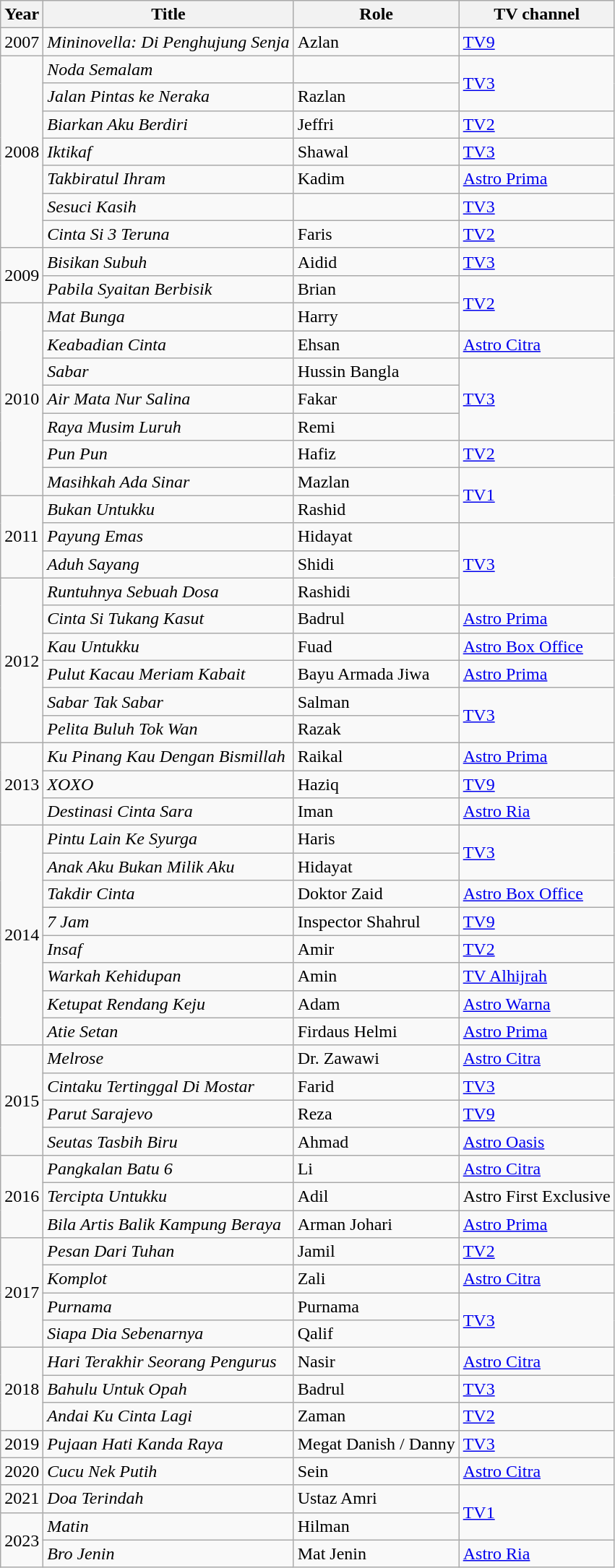<table class="wikitable">
<tr>
<th>Year</th>
<th>Title</th>
<th>Role</th>
<th>TV channel</th>
</tr>
<tr>
<td>2007</td>
<td><em>Mininovella: Di Penghujung Senja</em></td>
<td>Azlan</td>
<td><a href='#'>TV9</a></td>
</tr>
<tr>
<td rowspan="7">2008</td>
<td><em>Noda Semalam</em></td>
<td></td>
<td rowspan="2"><a href='#'>TV3</a></td>
</tr>
<tr>
<td><em>Jalan Pintas ke Neraka</em></td>
<td>Razlan</td>
</tr>
<tr>
<td><em>Biarkan Aku Berdiri</em></td>
<td>Jeffri</td>
<td><a href='#'>TV2</a></td>
</tr>
<tr>
<td><em>Iktikaf</em></td>
<td>Shawal</td>
<td><a href='#'>TV3</a></td>
</tr>
<tr>
<td><em>Takbiratul Ihram</em></td>
<td>Kadim</td>
<td><a href='#'>Astro Prima</a></td>
</tr>
<tr>
<td><em>Sesuci Kasih</em></td>
<td></td>
<td><a href='#'>TV3</a></td>
</tr>
<tr>
<td><em>Cinta Si 3 Teruna</em></td>
<td>Faris</td>
<td><a href='#'>TV2</a></td>
</tr>
<tr>
<td rowspan="2">2009</td>
<td><em>Bisikan Subuh</em></td>
<td>Aidid</td>
<td><a href='#'>TV3</a></td>
</tr>
<tr>
<td><em>Pabila Syaitan Berbisik</em></td>
<td>Brian</td>
<td rowspan="2"><a href='#'>TV2</a></td>
</tr>
<tr>
<td rowspan="7">2010</td>
<td><em>Mat Bunga</em></td>
<td>Harry</td>
</tr>
<tr>
<td><em>Keabadian Cinta</em></td>
<td>Ehsan</td>
<td><a href='#'>Astro Citra</a></td>
</tr>
<tr>
<td><em>Sabar</em></td>
<td>Hussin Bangla</td>
<td rowspan="3"><a href='#'>TV3</a></td>
</tr>
<tr>
<td><em>Air Mata Nur Salina</em></td>
<td>Fakar</td>
</tr>
<tr>
<td><em>Raya Musim Luruh</em></td>
<td>Remi</td>
</tr>
<tr>
<td><em>Pun Pun</em></td>
<td>Hafiz</td>
<td><a href='#'>TV2</a></td>
</tr>
<tr>
<td><em>Masihkah Ada Sinar</em></td>
<td>Mazlan</td>
<td rowspan="2"><a href='#'>TV1</a></td>
</tr>
<tr>
<td rowspan="3">2011</td>
<td><em>Bukan Untukku</em></td>
<td>Rashid</td>
</tr>
<tr>
<td><em>Payung Emas</em></td>
<td>Hidayat</td>
<td rowspan="3"><a href='#'>TV3</a></td>
</tr>
<tr>
<td><em>Aduh Sayang</em></td>
<td>Shidi</td>
</tr>
<tr>
<td rowspan="6">2012</td>
<td><em>Runtuhnya Sebuah Dosa</em></td>
<td>Rashidi</td>
</tr>
<tr>
<td><em>Cinta Si Tukang Kasut</em></td>
<td>Badrul</td>
<td><a href='#'>Astro Prima</a></td>
</tr>
<tr>
<td><em>Kau Untukku</em></td>
<td>Fuad</td>
<td><a href='#'>Astro Box Office</a></td>
</tr>
<tr>
<td><em>Pulut Kacau Meriam Kabait</em></td>
<td>Bayu Armada Jiwa</td>
<td><a href='#'>Astro Prima</a></td>
</tr>
<tr>
<td><em>Sabar Tak Sabar</em></td>
<td>Salman</td>
<td rowspan="2"><a href='#'>TV3</a></td>
</tr>
<tr>
<td><em>Pelita Buluh Tok Wan</em></td>
<td>Razak</td>
</tr>
<tr>
<td rowspan="3">2013</td>
<td><em>Ku Pinang Kau Dengan Bismillah</em></td>
<td>Raikal</td>
<td><a href='#'>Astro Prima</a></td>
</tr>
<tr>
<td><em>XOXO</em></td>
<td>Haziq</td>
<td><a href='#'>TV9</a></td>
</tr>
<tr>
<td><em>Destinasi Cinta Sara</em></td>
<td>Iman</td>
<td><a href='#'>Astro Ria</a></td>
</tr>
<tr>
<td rowspan="8">2014</td>
<td><em>Pintu Lain Ke Syurga</em></td>
<td>Haris</td>
<td rowspan="2"><a href='#'>TV3</a></td>
</tr>
<tr>
<td><em>Anak Aku Bukan Milik Aku</em></td>
<td>Hidayat</td>
</tr>
<tr>
<td><em>Takdir Cinta</em></td>
<td>Doktor Zaid</td>
<td><a href='#'>Astro Box Office</a></td>
</tr>
<tr>
<td><em>7 Jam</em></td>
<td>Inspector Shahrul</td>
<td><a href='#'>TV9</a></td>
</tr>
<tr>
<td><em>Insaf</em></td>
<td>Amir</td>
<td><a href='#'>TV2</a></td>
</tr>
<tr>
<td><em>Warkah Kehidupan</em></td>
<td>Amin</td>
<td><a href='#'>TV Alhijrah</a></td>
</tr>
<tr>
<td><em>Ketupat Rendang Keju</em></td>
<td>Adam</td>
<td><a href='#'>Astro Warna</a></td>
</tr>
<tr>
<td><em>Atie Setan</em></td>
<td>Firdaus Helmi</td>
<td><a href='#'>Astro Prima</a></td>
</tr>
<tr>
<td rowspan="4">2015</td>
<td><em>Melrose</em></td>
<td>Dr. Zawawi</td>
<td><a href='#'>Astro Citra</a></td>
</tr>
<tr>
<td><em>Cintaku Tertinggal Di Mostar</em></td>
<td>Farid</td>
<td><a href='#'>TV3</a></td>
</tr>
<tr>
<td><em>Parut Sarajevo</em></td>
<td>Reza</td>
<td><a href='#'>TV9</a></td>
</tr>
<tr>
<td><em>Seutas Tasbih Biru</em></td>
<td>Ahmad</td>
<td><a href='#'>Astro Oasis</a></td>
</tr>
<tr>
<td rowspan="3">2016</td>
<td><em>Pangkalan Batu 6</em></td>
<td>Li</td>
<td><a href='#'>Astro Citra</a></td>
</tr>
<tr>
<td><em>Tercipta Untukku</em></td>
<td>Adil</td>
<td>Astro First Exclusive</td>
</tr>
<tr>
<td><em>Bila Artis Balik Kampung Beraya</em></td>
<td>Arman Johari</td>
<td><a href='#'>Astro Prima</a></td>
</tr>
<tr>
<td rowspan="4">2017</td>
<td><em>Pesan Dari Tuhan</em></td>
<td>Jamil</td>
<td><a href='#'>TV2</a></td>
</tr>
<tr>
<td><em>Komplot</em></td>
<td>Zali</td>
<td><a href='#'>Astro Citra</a></td>
</tr>
<tr>
<td><em>Purnama</em></td>
<td>Purnama</td>
<td rowspan="2"><a href='#'>TV3</a></td>
</tr>
<tr>
<td><em>Siapa Dia Sebenarnya</em></td>
<td>Qalif</td>
</tr>
<tr>
<td rowspan="3">2018</td>
<td><em>Hari Terakhir Seorang Pengurus</em></td>
<td>Nasir</td>
<td><a href='#'>Astro Citra</a></td>
</tr>
<tr>
<td><em>Bahulu Untuk Opah</em></td>
<td>Badrul</td>
<td><a href='#'>TV3</a></td>
</tr>
<tr>
<td><em>Andai Ku Cinta Lagi</em></td>
<td>Zaman</td>
<td><a href='#'>TV2</a></td>
</tr>
<tr>
<td>2019</td>
<td><em>Pujaan Hati Kanda Raya</em></td>
<td>Megat Danish / Danny</td>
<td><a href='#'>TV3</a></td>
</tr>
<tr>
<td>2020</td>
<td><em>Cucu Nek Putih</em></td>
<td>Sein</td>
<td><a href='#'>Astro Citra</a></td>
</tr>
<tr>
<td>2021</td>
<td><em>Doa Terindah</em></td>
<td>Ustaz Amri</td>
<td rowspan="2"><a href='#'>TV1</a></td>
</tr>
<tr>
<td rowspan="2">2023</td>
<td><em>Matin</em></td>
<td>Hilman</td>
</tr>
<tr>
<td><em>Bro Jenin</em></td>
<td>Mat Jenin</td>
<td><a href='#'>Astro Ria</a></td>
</tr>
</table>
